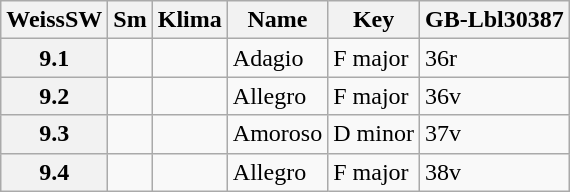<table border="1" class="wikitable sortable">
<tr>
<th data-sort-type="number">WeissSW</th>
<th>Sm</th>
<th>Klima</th>
<th class="unsortable">Name</th>
<th class="unsortable">Key</th>
<th>GB-Lbl30387</th>
</tr>
<tr>
<th data-sort-value="1">9.1</th>
<td></td>
<td></td>
<td>Adagio</td>
<td>F major</td>
<td>36r</td>
</tr>
<tr>
<th data-sort-value="2">9.2</th>
<td></td>
<td></td>
<td>Allegro</td>
<td>F major</td>
<td>36v</td>
</tr>
<tr>
<th data-sort-value="3">9.3</th>
<td></td>
<td></td>
<td>Amoroso</td>
<td>D minor</td>
<td>37v</td>
</tr>
<tr>
<th data-sort-value="4">9.4</th>
<td></td>
<td></td>
<td>Allegro</td>
<td>F major</td>
<td>38v</td>
</tr>
</table>
